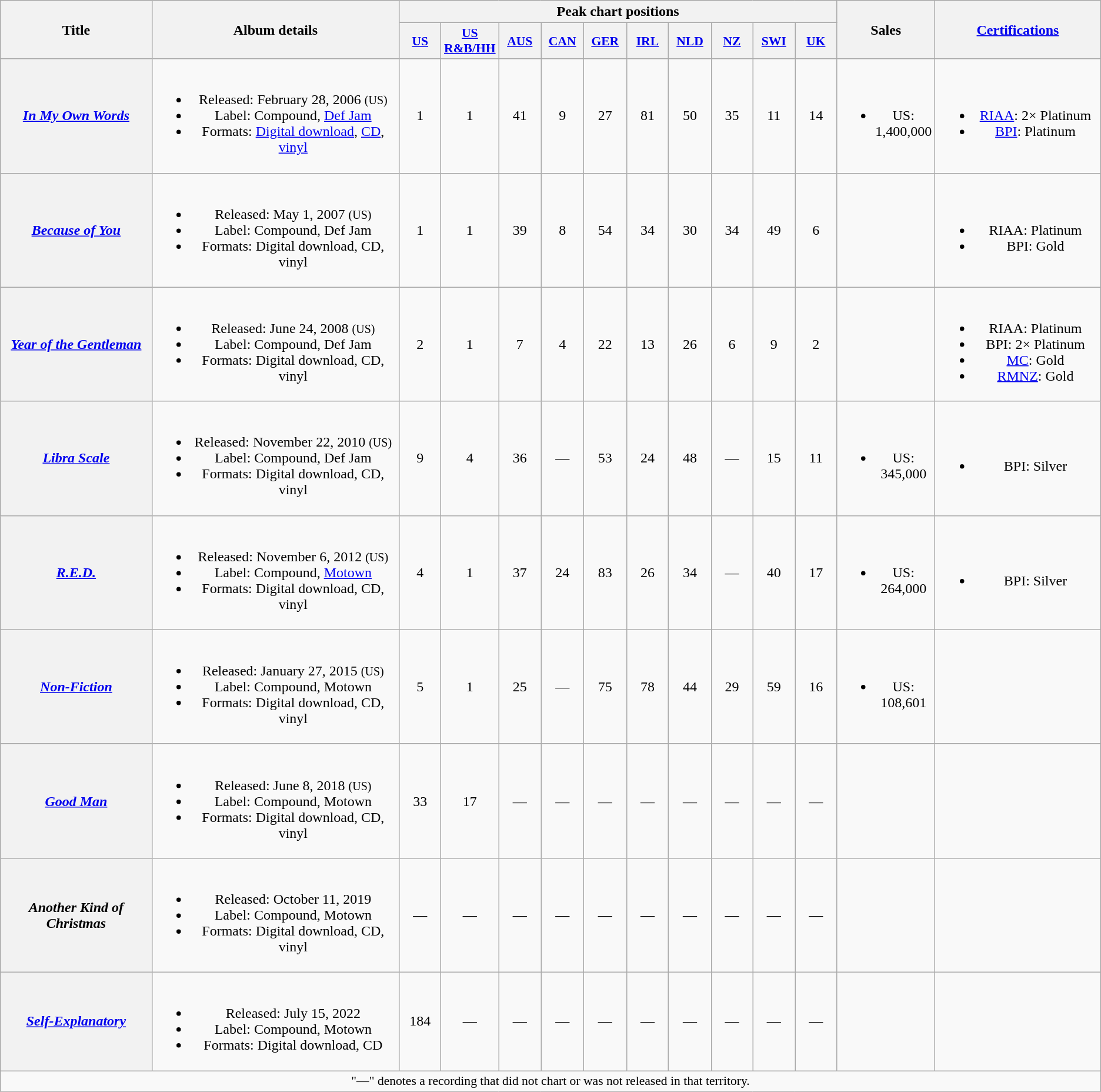<table class="wikitable plainrowheaders" style="text-align:center;">
<tr>
<th scope="col" rowspan="2" style="width:11em;">Title</th>
<th scope="col" rowspan="2" style="width:18em;">Album details</th>
<th scope="col" colspan="10">Peak chart positions</th>
<th scope="col" rowspan="2">Sales</th>
<th scope="col" rowspan="2" style="width:12em;"><a href='#'>Certifications</a></th>
</tr>
<tr>
<th scope="col" style="width:3em;font-size:90%;"><a href='#'>US</a><br></th>
<th scope="col" style="width:3em;font-size:90%;"><a href='#'>US<br>R&B/HH</a><br></th>
<th scope="col" style="width:3em;font-size:90%;"><a href='#'>AUS</a><br></th>
<th scope="col" style="width:3em;font-size:90%;"><a href='#'>CAN</a><br></th>
<th scope="col" style="width:3em;font-size:90%;"><a href='#'>GER</a><br></th>
<th scope="col" style="width:3em;font-size:90%;"><a href='#'>IRL</a><br></th>
<th scope="col" style="width:3em;font-size:90%;"><a href='#'>NLD</a><br></th>
<th scope="col" style="width:3em;font-size:90%;"><a href='#'>NZ</a><br></th>
<th scope="col" style="width:3em;font-size:90%;"><a href='#'>SWI</a><br></th>
<th scope="col" style="width:3em;font-size:90%;"><a href='#'>UK</a><br></th>
</tr>
<tr>
<th scope="row"><em><a href='#'>In My Own Words</a></em></th>
<td><br><ul><li>Released: February 28, 2006 <small>(US)</small></li><li>Label: Compound, <a href='#'>Def Jam</a></li><li>Formats: <a href='#'>Digital download</a>, <a href='#'>CD</a>, <a href='#'>vinyl</a></li></ul></td>
<td>1</td>
<td>1</td>
<td>41</td>
<td>9</td>
<td>27</td>
<td>81</td>
<td>50</td>
<td>35</td>
<td>11</td>
<td>14</td>
<td><br><ul><li>US: 1,400,000</li></ul></td>
<td><br><ul><li><a href='#'>RIAA</a>: 2× Platinum</li><li><a href='#'>BPI</a>: Platinum</li></ul></td>
</tr>
<tr>
<th scope="row"><em><a href='#'>Because of You</a></em></th>
<td><br><ul><li>Released: May 1, 2007 <small>(US)</small></li><li>Label: Compound, Def Jam</li><li>Formats: Digital download, CD, vinyl</li></ul></td>
<td>1</td>
<td>1</td>
<td>39</td>
<td>8</td>
<td>54</td>
<td>34</td>
<td>30</td>
<td>34</td>
<td>49</td>
<td>6</td>
<td></td>
<td><br><ul><li>RIAA: Platinum</li><li>BPI: Gold</li></ul></td>
</tr>
<tr>
<th scope="row"><em><a href='#'>Year of the Gentleman</a></em></th>
<td><br><ul><li>Released: June 24, 2008 <small>(US)</small></li><li>Label: Compound, Def Jam</li><li>Formats: Digital download, CD, vinyl</li></ul></td>
<td>2</td>
<td>1</td>
<td>7</td>
<td>4</td>
<td>22</td>
<td>13</td>
<td>26</td>
<td>6</td>
<td>9</td>
<td>2</td>
<td></td>
<td><br><ul><li>RIAA: Platinum</li><li>BPI: 2× Platinum</li><li><a href='#'>MC</a>: Gold</li><li><a href='#'>RMNZ</a>: Gold</li></ul></td>
</tr>
<tr>
<th scope="row"><em><a href='#'>Libra Scale</a></em></th>
<td><br><ul><li>Released: November 22, 2010 <small>(US)</small></li><li>Label: Compound, Def Jam</li><li>Formats: Digital download, CD, vinyl</li></ul></td>
<td>9</td>
<td>4</td>
<td>36</td>
<td>—</td>
<td>53</td>
<td>24</td>
<td>48</td>
<td>—</td>
<td>15</td>
<td>11</td>
<td><br><ul><li>US: 345,000</li></ul></td>
<td><br><ul><li>BPI: Silver</li></ul></td>
</tr>
<tr>
<th scope="row"><em><a href='#'>R.E.D.</a></em></th>
<td><br><ul><li>Released: November 6, 2012 <small>(US)</small></li><li>Label: Compound, <a href='#'>Motown</a></li><li>Formats: Digital download, CD, vinyl</li></ul></td>
<td>4</td>
<td>1</td>
<td>37</td>
<td>24</td>
<td>83</td>
<td>26</td>
<td>34</td>
<td>—</td>
<td>40</td>
<td>17</td>
<td><br><ul><li>US: 264,000</li></ul></td>
<td><br><ul><li>BPI: Silver</li></ul></td>
</tr>
<tr>
<th scope="row"><em><a href='#'>Non-Fiction</a></em></th>
<td><br><ul><li>Released: January 27, 2015 <small>(US)</small></li><li>Label: Compound, Motown</li><li>Formats: Digital download, CD, vinyl</li></ul></td>
<td>5</td>
<td>1</td>
<td>25</td>
<td>—</td>
<td>75</td>
<td>78</td>
<td>44</td>
<td>29</td>
<td>59</td>
<td>16</td>
<td><br><ul><li>US: 108,601</li></ul></td>
<td></td>
</tr>
<tr>
<th scope="row"><em><a href='#'>Good Man</a></em></th>
<td><br><ul><li>Released: June 8, 2018 <small>(US)</small></li><li>Label: Compound, Motown</li><li>Formats: Digital download, CD, vinyl</li></ul></td>
<td>33</td>
<td>17</td>
<td>—</td>
<td>—</td>
<td>—</td>
<td>—</td>
<td>—</td>
<td>—</td>
<td>—</td>
<td>—</td>
<td></td>
<td></td>
</tr>
<tr>
<th scope="row"><em>Another Kind of Christmas</em></th>
<td><br><ul><li>Released: October 11, 2019</li><li>Label: Compound, Motown</li><li>Formats: Digital download, CD, vinyl</li></ul></td>
<td>—</td>
<td>—</td>
<td>—</td>
<td>—</td>
<td>—</td>
<td>—</td>
<td>—</td>
<td>—</td>
<td>—</td>
<td>—</td>
<td></td>
<td></td>
</tr>
<tr>
<th scope="row"><em><a href='#'>Self-Explanatory</a></em></th>
<td><br><ul><li>Released: July 15, 2022</li><li>Label: Compound, Motown</li><li>Formats: Digital download, CD</li></ul></td>
<td>184</td>
<td>—</td>
<td>—</td>
<td>—</td>
<td>—</td>
<td>—</td>
<td>—</td>
<td>—</td>
<td>—</td>
<td>—</td>
<td></td>
<td></td>
</tr>
<tr>
<td colspan="14" style="font-size:90%">"—" denotes a recording that did not chart or was not released in that territory.</td>
</tr>
</table>
